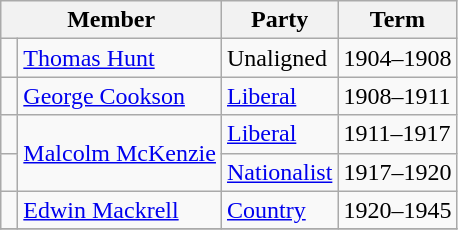<table class="wikitable">
<tr>
<th colspan="2">Member</th>
<th>Party</th>
<th>Term</th>
</tr>
<tr>
<td> </td>
<td><a href='#'>Thomas Hunt</a></td>
<td>Unaligned</td>
<td>1904–1908</td>
</tr>
<tr>
<td> </td>
<td><a href='#'>George Cookson</a></td>
<td><a href='#'>Liberal</a></td>
<td>1908–1911</td>
</tr>
<tr>
<td> </td>
<td rowspan="2"><a href='#'>Malcolm McKenzie</a></td>
<td><a href='#'>Liberal</a></td>
<td>1911–1917</td>
</tr>
<tr>
<td> </td>
<td><a href='#'>Nationalist</a></td>
<td>1917–1920</td>
</tr>
<tr>
<td> </td>
<td><a href='#'>Edwin Mackrell</a></td>
<td><a href='#'>Country</a></td>
<td>1920–1945</td>
</tr>
<tr>
</tr>
</table>
